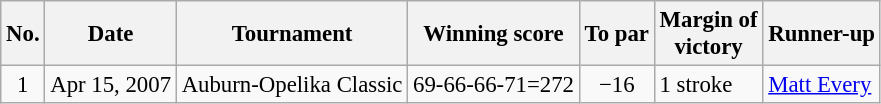<table class="wikitable" style="font-size:95%;">
<tr>
<th>No.</th>
<th>Date</th>
<th>Tournament</th>
<th>Winning score</th>
<th>To par</th>
<th>Margin of<br>victory</th>
<th>Runner-up</th>
</tr>
<tr>
<td align=center>1</td>
<td align=right>Apr 15, 2007</td>
<td>Auburn-Opelika Classic</td>
<td>69-66-66-71=272</td>
<td align=center>−16</td>
<td>1 stroke</td>
<td> <a href='#'>Matt Every</a></td>
</tr>
</table>
